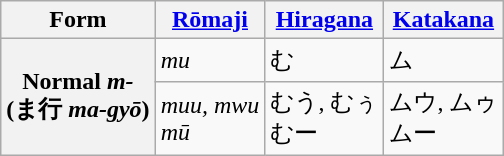<table class="wikitable">
<tr>
<th>Form</th>
<th><a href='#'>Rōmaji</a></th>
<th><a href='#'>Hiragana</a></th>
<th><a href='#'>Katakana</a></th>
</tr>
<tr>
<th rowspan="2">Normal <em>m-</em><br>(ま行 <em>ma-gyō</em>)</th>
<td><em>mu</em></td>
<td>む</td>
<td>ム</td>
</tr>
<tr>
<td><em>muu, mwu</em><br><em>mū</em></td>
<td>むう, むぅ<br>むー</td>
<td>ムウ, ムゥ<br>ムー</td>
</tr>
</table>
